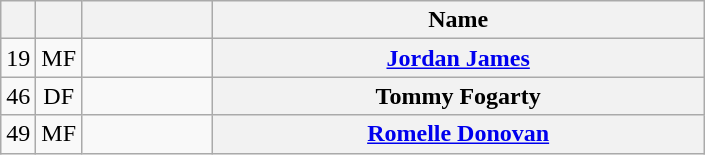<table class="wikitable plainrowheaders" style="text-align:center;">
<tr>
<th scope="col"></th>
<th scope="col"></th>
<th scope="col" style="width:5em;"></th>
<th scope="col" style="width:20em;">Name</th>
</tr>
<tr>
<td>19</td>
<td>MF</td>
<td style=text-align:left></td>
<th scope=row><a href='#'>Jordan James</a> </th>
</tr>
<tr>
<td>46</td>
<td>DF</td>
<td style=text-align:left></td>
<th scope=row>Tommy Fogarty</th>
</tr>
<tr>
<td>49</td>
<td>MF</td>
<td style=text-align:left></td>
<th scope=row><a href='#'>Romelle Donovan</a></th>
</tr>
</table>
